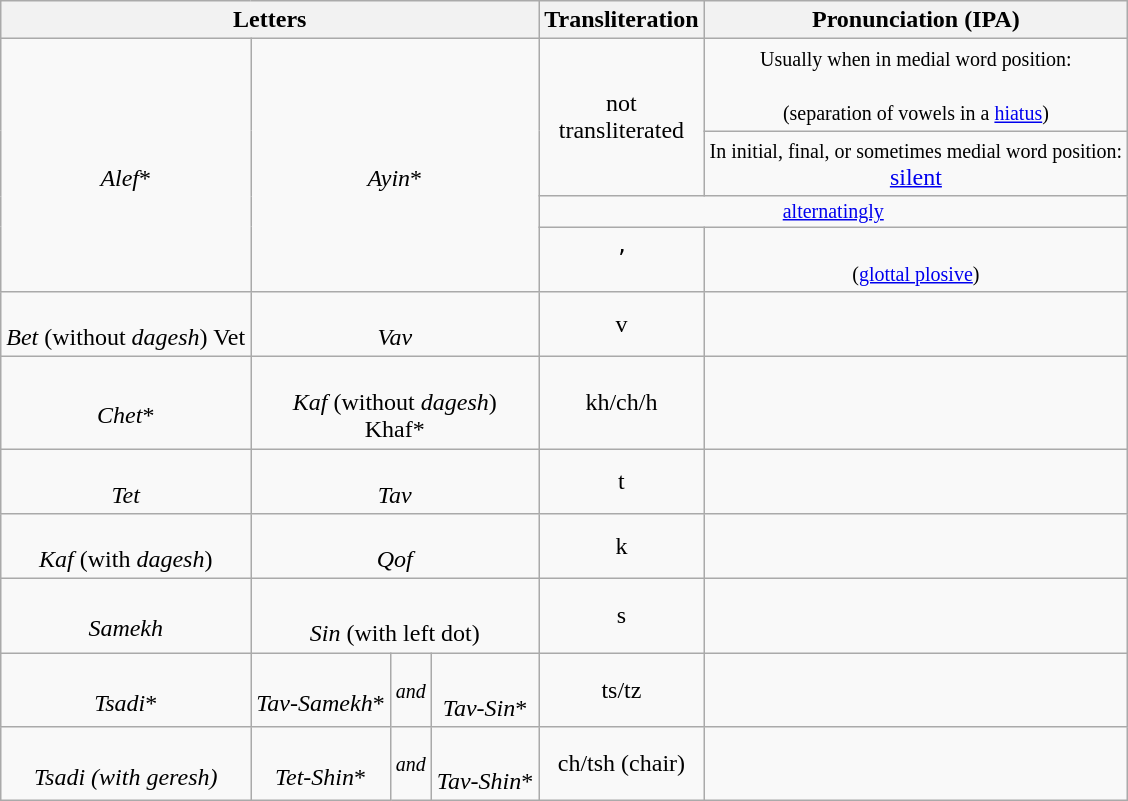<table class="wikitable">
<tr>
<th ! style="text-align:center;" colspan="4">Letters</th>
<th>Transliteration</th>
<th>Pronunciation (IPA)</th>
</tr>
<tr>
<td rowspan=4 align=center><span></span><br><em>Alef</em>*</td>
<td rowspan=4 style="text-align:center;" colspan="3"><span></span> <br><em>Ayin</em>*</td>
<td rowspan=2 align=center>not<br>transliterated</td>
<td align=center><small>Usually when in medial word position:</small><br><br><small>(separation of vowels in a <a href='#'>hiatus</a>)</small></td>
</tr>
<tr>
<td align=center><small>In initial, final, or sometimes medial word position:</small><br><a href='#'>silent</a></td>
</tr>
<tr>
<td style="line-height:75%" colspan=2 align=center><small><a href='#'>alternatingly</a></small></td>
</tr>
<tr>
<td align=center>ʼ</td>
<td align=center><br><small>(<a href='#'>glottal plosive</a>)</small></td>
</tr>
<tr>
<td align=center><span></span><br><em>Bet</em> (without <em>dagesh</em>) Vet</td>
<td style="text-align:center;" colspan="3"><span></span><br><em>Vav</em></td>
<td align=center>v</td>
<td align=center></td>
</tr>
<tr>
<td align=center><span></span><br><em>Chet</em>*</td>
<td style="text-align:center;" colspan="3"><span></span><br><em>Kaf</em> (without <em>dagesh</em>)<br>Khaf*</td>
<td align=center>kh/ch/h</td>
<td align=center></td>
</tr>
<tr>
<td align=center><span></span><br><em>Tet</em></td>
<td style="text-align:center;" colspan="3"><span></span><br><em>Tav</em></td>
<td align=center>t</td>
<td align=center></td>
</tr>
<tr>
<td align=center><span></span><br><em>Kaf</em> (with <em>dagesh</em>)</td>
<td style="text-align:center;" colspan="3"><span></span><br><em>Qof</em></td>
<td align=center>k</td>
<td align=center></td>
</tr>
<tr>
<td align=center><span></span><br><em>Samekh</em></td>
<td colspan="3" style="text-align:center; padding-top:9px;"><span></span><br><em>Sin</em> (with left dot)</td>
<td align=center>s</td>
<td align=center></td>
</tr>
<tr>
<td align=center><span></span><br><em>Tsadi</em>*</td>
<td align=center><span></span><br><em>Tav-Samekh</em>*</td>
<td align=center><small><em>and</em></small></td>
<td style="text-align:center; padding-top:9px;"><span></span><br><em>Tav-Sin</em>*</td>
<td style="text-align:center;">ts/tz</td>
<td style="text-align:center;"></td>
</tr>
<tr>
<td align=center><span></span><br><em>Tsadi (with geresh)</em></td>
<td align=center><span></span><br><em>Tet-Shin</em>*</td>
<td align=center><small><em>and</em></small></td>
<td style="text-align:center; padding-top:9px;"><span></span><br><em>Tav-Shin</em>*</td>
<td style="text-align:center;">ch/tsh (chair)</td>
<td style="text-align:center;"></td>
</tr>
</table>
